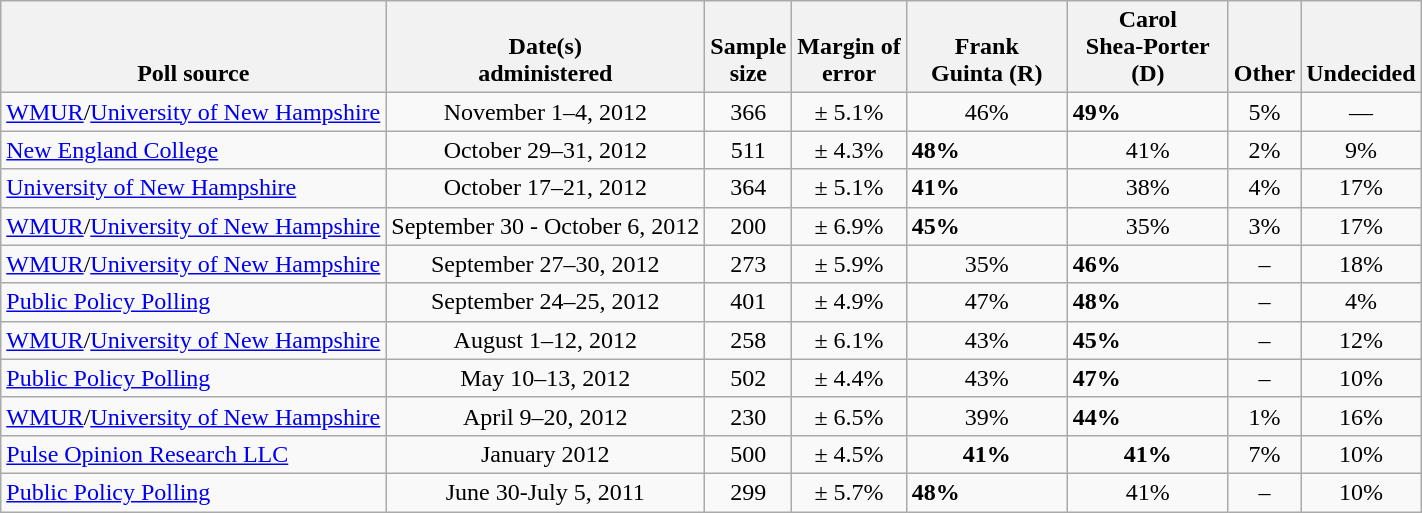<table class="wikitable">
<tr valign=bottom>
<th>Poll source</th>
<th>Date(s)<br>administered</th>
<th>Sample<br>size</th>
<th>Margin of<br>error</th>
<th style="width:100px;">Frank<br>Guinta (R)</th>
<th style="width:100px;">Carol<br>Shea-Porter (D)</th>
<th>Other</th>
<th>Undecided</th>
</tr>
<tr>
<td><a href='#'>WMUR</a>/<a href='#'>University of New Hampshire</a></td>
<td align=center>November 1–4, 2012</td>
<td align=center>366</td>
<td align=center>± 5.1%</td>
<td align=center>46%</td>
<td><strong>49%</strong></td>
<td align=center>5%</td>
<td align=center>—</td>
</tr>
<tr>
<td><a href='#'>New England College</a></td>
<td align=center>October 29–31, 2012</td>
<td align=center>511</td>
<td align=center>± 4.3%</td>
<td><strong>48%</strong></td>
<td align=center>41%</td>
<td align=center>2%</td>
<td align=center>9%</td>
</tr>
<tr>
<td><a href='#'>University of New Hampshire</a></td>
<td align=center>October 17–21, 2012</td>
<td align=center>364</td>
<td align=center>± 5.1%</td>
<td><strong>41%</strong></td>
<td align=center>38%</td>
<td align=center>4%</td>
<td align=center>17%</td>
</tr>
<tr>
<td><a href='#'>WMUR</a>/<a href='#'>University of New Hampshire</a></td>
<td align=center>September 30 - October 6, 2012</td>
<td align=center>200</td>
<td align=center>± 6.9%</td>
<td><strong>45%</strong></td>
<td align=center>35%</td>
<td align=center>3%</td>
<td align=center>17%</td>
</tr>
<tr>
<td><a href='#'>WMUR</a>/<a href='#'>University of New Hampshire</a></td>
<td align=center>September 27–30, 2012</td>
<td align=center>273</td>
<td align=center>± 5.9%</td>
<td align=center>35%</td>
<td><strong>46%</strong></td>
<td align=center>–</td>
<td align=center>18%</td>
</tr>
<tr>
<td><a href='#'>Public Policy Polling</a></td>
<td align=center>September 24–25, 2012</td>
<td align=center>401</td>
<td align=center>± 4.9%</td>
<td align=center>47%</td>
<td><strong>48%</strong></td>
<td align=center>–</td>
<td align=center>4%</td>
</tr>
<tr>
<td><a href='#'>WMUR</a>/<a href='#'>University of New Hampshire</a></td>
<td align=center>August 1–12, 2012</td>
<td align=center>258</td>
<td align=center>± 6.1%</td>
<td align=center>43%</td>
<td><strong>45%</strong></td>
<td align=center>–</td>
<td align=center>12%</td>
</tr>
<tr>
<td><a href='#'>Public Policy Polling</a></td>
<td align=center>May 10–13, 2012</td>
<td align=center>502</td>
<td align=center>± 4.4%</td>
<td align=center>43%</td>
<td><strong>47%</strong></td>
<td align=center>–</td>
<td align=center>10%</td>
</tr>
<tr>
<td><a href='#'>WMUR</a>/<a href='#'>University of New Hampshire</a></td>
<td align=center>April 9–20, 2012</td>
<td align=center>230</td>
<td align=center>± 6.5%</td>
<td align=center>39%</td>
<td><strong>44%</strong></td>
<td align=center>1%</td>
<td align=center>16%</td>
</tr>
<tr>
<td><a href='#'>Pulse Opinion Research LLC</a></td>
<td align=center>January 2012</td>
<td align=center>500</td>
<td align=center>± 4.5%</td>
<td align=center><strong>41%</strong></td>
<td align=center><strong>41%</strong></td>
<td align=center>7%</td>
<td align=center>10%</td>
</tr>
<tr>
<td><a href='#'>Public Policy Polling</a></td>
<td align=center>June 30-July 5, 2011</td>
<td align=center>299</td>
<td align=center>± 5.7%</td>
<td><strong>48%</strong></td>
<td align=center>41%</td>
<td align=center>–</td>
<td align=center>10%</td>
</tr>
</table>
